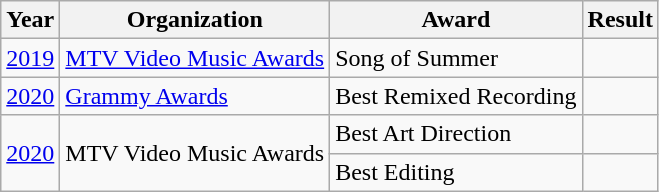<table class="wikitable plainrowheaders">
<tr>
<th>Year</th>
<th>Organization</th>
<th>Award</th>
<th>Result</th>
</tr>
<tr>
<td><a href='#'>2019</a></td>
<td><a href='#'>MTV Video Music Awards</a></td>
<td>Song of Summer</td>
<td></td>
</tr>
<tr>
<td><a href='#'>2020</a></td>
<td><a href='#'>Grammy Awards</a></td>
<td>Best Remixed Recording</td>
<td></td>
</tr>
<tr>
<td rowspan="2"><a href='#'>2020</a></td>
<td rowspan="2">MTV Video Music Awards</td>
<td>Best Art Direction</td>
<td></td>
</tr>
<tr>
<td>Best Editing</td>
<td></td>
</tr>
</table>
